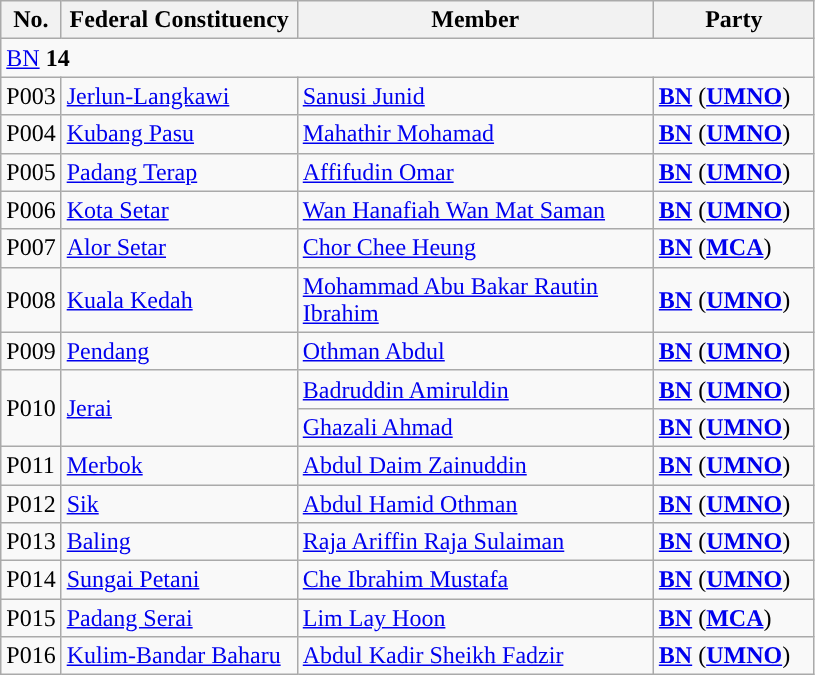<table class="wikitable sortable">
<tr>
<th style="width:30px;">No.</th>
<th style="width:150px;">Federal Constituency</th>
<th style="width:230px;">Member</th>
<th style="width:100px;">Party</th>
</tr>
<tr>
<td colspan="4"><a href='#'>BN</a> <strong>14</strong></td>
</tr>
<tr>
<td>P003</td>
<td><a href='#'>Jerlun-Langkawi</a></td>
<td><a href='#'>Sanusi Junid</a></td>
<td><strong><a href='#'>BN</a></strong> (<strong><a href='#'>UMNO</a></strong>)</td>
</tr>
<tr>
<td>P004</td>
<td><a href='#'>Kubang Pasu</a></td>
<td><a href='#'>Mahathir Mohamad</a></td>
<td><strong><a href='#'>BN</a></strong> (<strong><a href='#'>UMNO</a></strong>)</td>
</tr>
<tr>
<td>P005</td>
<td><a href='#'>Padang Terap</a></td>
<td><a href='#'>Affifudin Omar</a></td>
<td><strong><a href='#'>BN</a></strong> (<strong><a href='#'>UMNO</a></strong>)</td>
</tr>
<tr>
<td>P006</td>
<td><a href='#'>Kota Setar</a></td>
<td><a href='#'>Wan Hanafiah Wan Mat Saman</a></td>
<td><strong><a href='#'>BN</a></strong> (<strong><a href='#'>UMNO</a></strong>)</td>
</tr>
<tr>
<td>P007</td>
<td><a href='#'>Alor Setar</a></td>
<td><a href='#'>Chor Chee Heung</a></td>
<td><strong><a href='#'>BN</a></strong> (<strong><a href='#'>MCA</a></strong>)</td>
</tr>
<tr>
<td>P008</td>
<td><a href='#'>Kuala Kedah</a></td>
<td><a href='#'>Mohammad Abu Bakar Rautin Ibrahim</a></td>
<td><strong><a href='#'>BN</a></strong> (<strong><a href='#'>UMNO</a></strong>)</td>
</tr>
<tr>
<td>P009</td>
<td><a href='#'>Pendang</a></td>
<td><a href='#'>Othman Abdul</a></td>
<td><strong><a href='#'>BN</a></strong> (<strong><a href='#'>UMNO</a></strong>)</td>
</tr>
<tr>
<td rowspan=2>P010</td>
<td rowspan=2><a href='#'>Jerai</a></td>
<td><a href='#'>Badruddin Amiruldin</a> </td>
<td><strong><a href='#'>BN</a></strong> (<strong><a href='#'>UMNO</a></strong>)</td>
</tr>
<tr>
<td><a href='#'>Ghazali Ahmad</a> </td>
<td><strong><a href='#'>BN</a></strong> (<strong><a href='#'>UMNO</a></strong>)</td>
</tr>
<tr>
<td>P011</td>
<td><a href='#'>Merbok</a></td>
<td><a href='#'>Abdul Daim Zainuddin</a></td>
<td><strong><a href='#'>BN</a></strong> (<strong><a href='#'>UMNO</a></strong>)</td>
</tr>
<tr>
<td>P012</td>
<td><a href='#'>Sik</a></td>
<td><a href='#'>Abdul Hamid Othman</a></td>
<td><strong><a href='#'>BN</a></strong> (<strong><a href='#'>UMNO</a></strong>)</td>
</tr>
<tr>
<td>P013</td>
<td><a href='#'>Baling</a></td>
<td><a href='#'>Raja Ariffin Raja Sulaiman</a></td>
<td><strong><a href='#'>BN</a></strong> (<strong><a href='#'>UMNO</a></strong>)</td>
</tr>
<tr>
<td>P014</td>
<td><a href='#'>Sungai Petani</a></td>
<td><a href='#'>Che Ibrahim Mustafa</a></td>
<td><strong><a href='#'>BN</a></strong> (<strong><a href='#'>UMNO</a></strong>)</td>
</tr>
<tr>
<td>P015</td>
<td><a href='#'>Padang Serai</a></td>
<td><a href='#'>Lim Lay Hoon</a></td>
<td><strong><a href='#'>BN</a></strong> (<strong><a href='#'>MCA</a></strong>)</td>
</tr>
<tr>
<td>P016</td>
<td><a href='#'>Kulim-Bandar Baharu</a></td>
<td><a href='#'>Abdul Kadir Sheikh Fadzir</a></td>
<td><strong><a href='#'>BN</a></strong> (<strong><a href='#'>UMNO</a></strong>)</td>
</tr>
</table>
